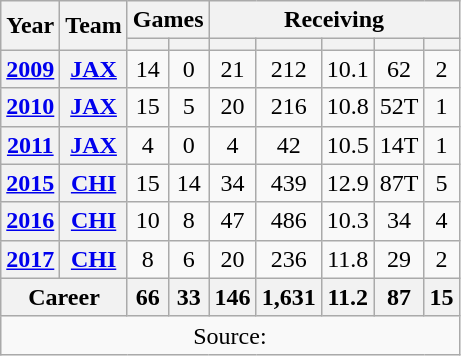<table class="wikitable" style="text-align:center;">
<tr>
<th rowspan="2">Year</th>
<th rowspan="2">Team</th>
<th colspan="2">Games</th>
<th colspan="5">Receiving</th>
</tr>
<tr>
<th></th>
<th></th>
<th></th>
<th></th>
<th></th>
<th></th>
<th></th>
</tr>
<tr>
<th><a href='#'>2009</a></th>
<th><a href='#'>JAX</a></th>
<td>14</td>
<td>0</td>
<td>21</td>
<td>212</td>
<td>10.1</td>
<td>62</td>
<td>2</td>
</tr>
<tr>
<th><a href='#'>2010</a></th>
<th><a href='#'>JAX</a></th>
<td>15</td>
<td>5</td>
<td>20</td>
<td>216</td>
<td>10.8</td>
<td>52T</td>
<td>1</td>
</tr>
<tr>
<th><a href='#'>2011</a></th>
<th><a href='#'>JAX</a></th>
<td>4</td>
<td>0</td>
<td>4</td>
<td>42</td>
<td>10.5</td>
<td>14T</td>
<td>1</td>
</tr>
<tr>
<th><a href='#'>2015</a></th>
<th><a href='#'>CHI</a></th>
<td>15</td>
<td>14</td>
<td>34</td>
<td>439</td>
<td>12.9</td>
<td>87T</td>
<td>5</td>
</tr>
<tr>
<th><a href='#'>2016</a></th>
<th><a href='#'>CHI</a></th>
<td>10</td>
<td>8</td>
<td>47</td>
<td>486</td>
<td>10.3</td>
<td>34</td>
<td>4</td>
</tr>
<tr>
<th><a href='#'>2017</a></th>
<th><a href='#'>CHI</a></th>
<td>8</td>
<td>6</td>
<td>20</td>
<td>236</td>
<td>11.8</td>
<td>29</td>
<td>2</td>
</tr>
<tr>
<th colspan="2">Career</th>
<th>66</th>
<th>33</th>
<th>146</th>
<th>1,631</th>
<th>11.2</th>
<th>87</th>
<th>15</th>
</tr>
<tr>
<td colspan="9">Source:</td>
</tr>
</table>
